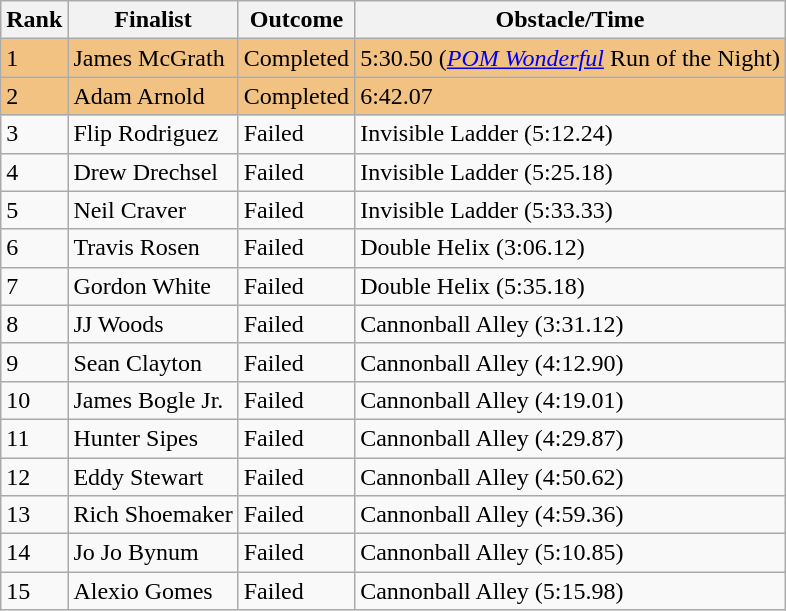<table class="wikitable">
<tr>
<th>Rank</th>
<th>Finalist</th>
<th>Outcome</th>
<th>Obstacle/Time</th>
</tr>
<tr style="background-color:#f2c282">
<td>1</td>
<td>James McGrath</td>
<td>Completed</td>
<td>5:30.50 (<em><a href='#'>POM Wonderful</a></em> Run of the Night)</td>
</tr>
<tr style="background-color:#f2c282">
<td>2</td>
<td>Adam Arnold</td>
<td>Completed</td>
<td>6:42.07</td>
</tr>
<tr>
<td>3</td>
<td>Flip Rodriguez</td>
<td>Failed</td>
<td>Invisible Ladder (5:12.24)</td>
</tr>
<tr>
<td>4</td>
<td>Drew Drechsel</td>
<td>Failed</td>
<td>Invisible Ladder (5:25.18)</td>
</tr>
<tr>
<td>5</td>
<td>Neil Craver</td>
<td>Failed</td>
<td>Invisible Ladder (5:33.33)</td>
</tr>
<tr>
<td>6</td>
<td>Travis Rosen</td>
<td>Failed</td>
<td>Double Helix (3:06.12)</td>
</tr>
<tr>
<td>7</td>
<td>Gordon White</td>
<td>Failed</td>
<td>Double Helix (5:35.18)</td>
</tr>
<tr>
<td>8</td>
<td>JJ Woods</td>
<td>Failed</td>
<td>Cannonball Alley (3:31.12)</td>
</tr>
<tr>
<td>9</td>
<td>Sean Clayton</td>
<td>Failed</td>
<td>Cannonball Alley (4:12.90)</td>
</tr>
<tr>
<td>10</td>
<td>James Bogle Jr.</td>
<td>Failed</td>
<td>Cannonball Alley (4:19.01)</td>
</tr>
<tr>
<td>11</td>
<td>Hunter Sipes</td>
<td>Failed</td>
<td>Cannonball Alley (4:29.87)</td>
</tr>
<tr>
<td>12</td>
<td>Eddy Stewart</td>
<td>Failed</td>
<td>Cannonball Alley (4:50.62)</td>
</tr>
<tr>
<td>13</td>
<td>Rich Shoemaker</td>
<td>Failed</td>
<td>Cannonball Alley (4:59.36)</td>
</tr>
<tr>
<td>14</td>
<td>Jo Jo Bynum</td>
<td>Failed</td>
<td>Cannonball Alley (5:10.85)</td>
</tr>
<tr>
<td>15</td>
<td>Alexio Gomes</td>
<td>Failed</td>
<td>Cannonball Alley (5:15.98)</td>
</tr>
</table>
